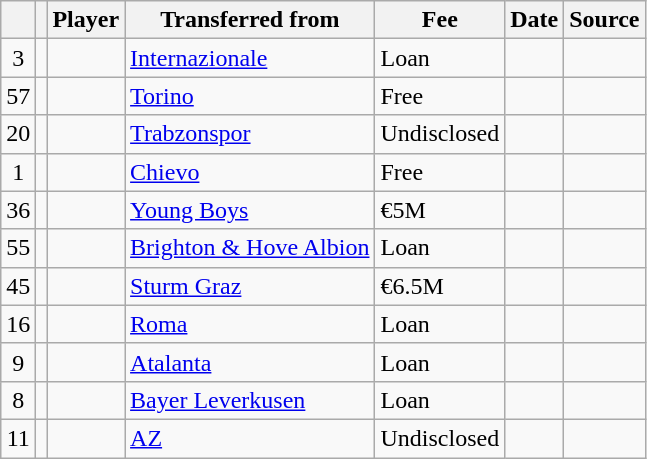<table class="wikitable plainrowheaders sortable">
<tr>
<th></th>
<th></th>
<th scope=col>Player</th>
<th>Transferred from</th>
<th !scope=col; style="width: 65px;">Fee</th>
<th scope=col>Date</th>
<th scope=col>Source</th>
</tr>
<tr>
<td align=center>3</td>
<td align=center></td>
<td></td>
<td> <a href='#'>Internazionale</a></td>
<td>Loan</td>
<td></td>
<td></td>
</tr>
<tr>
<td align=center>57</td>
<td align=center></td>
<td></td>
<td> <a href='#'>Torino</a></td>
<td>Free</td>
<td></td>
<td></td>
</tr>
<tr>
<td align=center>20</td>
<td align=center></td>
<td></td>
<td> <a href='#'>Trabzonspor</a></td>
<td>Undisclosed</td>
<td></td>
<td></td>
</tr>
<tr>
<td align=center>1</td>
<td align=center></td>
<td></td>
<td> <a href='#'>Chievo</a></td>
<td>Free</td>
<td></td>
<td></td>
</tr>
<tr>
<td align=center>36</td>
<td align=center></td>
<td></td>
<td> <a href='#'>Young Boys</a></td>
<td>€5M</td>
<td></td>
<td></td>
</tr>
<tr>
<td align=center>55</td>
<td align=center></td>
<td></td>
<td> <a href='#'>Brighton & Hove Albion</a></td>
<td>Loan</td>
<td></td>
<td></td>
</tr>
<tr>
<td align=center>45</td>
<td align=center></td>
<td></td>
<td> <a href='#'>Sturm Graz</a></td>
<td>€6.5M</td>
<td></td>
<td></td>
</tr>
<tr>
<td align=center>16</td>
<td align=center></td>
<td></td>
<td> <a href='#'>Roma</a></td>
<td>Loan</td>
<td></td>
<td></td>
</tr>
<tr>
<td align=center>9</td>
<td align=center></td>
<td></td>
<td> <a href='#'>Atalanta</a></td>
<td>Loan</td>
<td></td>
<td></td>
</tr>
<tr>
<td align=center>8</td>
<td align=center></td>
<td></td>
<td> <a href='#'>Bayer Leverkusen</a></td>
<td>Loan</td>
<td></td>
<td></td>
</tr>
<tr>
<td align=center>11</td>
<td align=center></td>
<td></td>
<td> <a href='#'>AZ</a></td>
<td>Undisclosed</td>
<td></td>
<td></td>
</tr>
</table>
